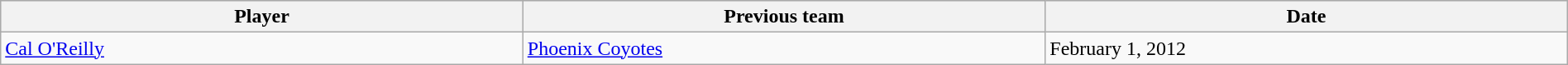<table class="wikitable" style="width:100%;">
<tr style="text-align:center; background:#ddd;">
<th style="width:33%;">Player</th>
<th style="width:33%;">Previous team</th>
<th style="width:33%;">Date</th>
</tr>
<tr>
<td><a href='#'>Cal O'Reilly</a></td>
<td><a href='#'>Phoenix Coyotes</a></td>
<td>February 1, 2012</td>
</tr>
</table>
